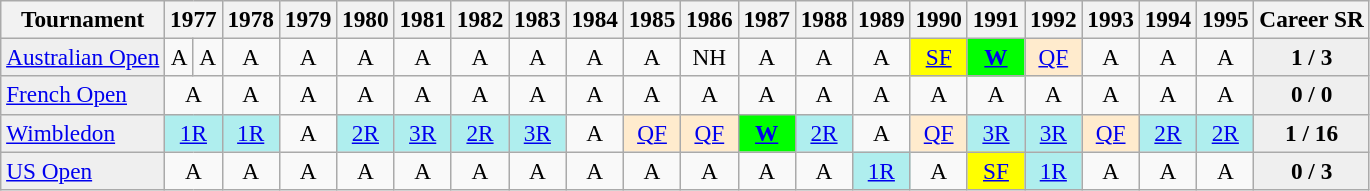<table class="wikitable" style=font-size:97%>
<tr>
<th>Tournament</th>
<th colspan="2">1977</th>
<th>1978</th>
<th>1979</th>
<th>1980</th>
<th>1981</th>
<th>1982</th>
<th>1983</th>
<th>1984</th>
<th>1985</th>
<th>1986</th>
<th>1987</th>
<th>1988</th>
<th>1989</th>
<th>1990</th>
<th>1991</th>
<th>1992</th>
<th>1993</th>
<th>1994</th>
<th>1995</th>
<th>Career SR</th>
</tr>
<tr>
<td style="background:#EFEFEF;"><a href='#'>Australian Open</a></td>
<td align="center">A</td>
<td align="center">A</td>
<td align="center">A</td>
<td align="center">A</td>
<td align="center">A</td>
<td align="center">A</td>
<td align="center">A</td>
<td align="center">A</td>
<td align="center">A</td>
<td align="center">A</td>
<td align="center">NH</td>
<td align="center">A</td>
<td align="center">A</td>
<td align="center">A</td>
<td align="center" style="background:yellow;"><a href='#'>SF</a></td>
<td style="text-align:center; background:#0f0;"><a href='#'><strong>W</strong></a></td>
<td align="center" style="background:#ffebcd;"><a href='#'>QF</a></td>
<td align="center">A</td>
<td align="center">A</td>
<td align="center">A</td>
<td align="center" style="background:#EFEFEF;"><strong>1 / 3</strong></td>
</tr>
<tr>
<td style="background:#EFEFEF;"><a href='#'>French Open</a></td>
<td colspan="2" align="center">A</td>
<td align="center">A</td>
<td align="center">A</td>
<td align="center">A</td>
<td align="center">A</td>
<td align="center">A</td>
<td align="center">A</td>
<td align="center">A</td>
<td align="center">A</td>
<td align="center">A</td>
<td align="center">A</td>
<td align="center">A</td>
<td align="center">A</td>
<td align="center">A</td>
<td align="center">A</td>
<td align="center">A</td>
<td align="center">A</td>
<td align="center">A</td>
<td align="center">A</td>
<td align="center" style="background:#EFEFEF;"><strong>0 / 0</strong></td>
</tr>
<tr>
<td style="background:#EFEFEF;"><a href='#'>Wimbledon</a></td>
<td colspan="2" align="center" style="background:#afeeee;"><a href='#'>1R</a></td>
<td align="center" style="background:#afeeee;"><a href='#'>1R</a></td>
<td align="center">A</td>
<td align="center" style="background:#afeeee;"><a href='#'>2R</a></td>
<td align="center" style="background:#afeeee;"><a href='#'>3R</a></td>
<td align="center" style="background:#afeeee;"><a href='#'>2R</a></td>
<td align="center" style="background:#afeeee;"><a href='#'>3R</a></td>
<td align="center">A</td>
<td align="center" style="background:#ffebcd;"><a href='#'>QF</a></td>
<td align="center" style="background:#ffebcd;"><a href='#'>QF</a></td>
<td style="text-align:center; background:#0f0;"><a href='#'><strong>W</strong></a></td>
<td align="center" style="background:#afeeee;"><a href='#'>2R</a></td>
<td align="center">A</td>
<td align="center" style="background:#ffebcd;"><a href='#'>QF</a></td>
<td align="center" style="background:#afeeee;"><a href='#'>3R</a></td>
<td align="center" style="background:#afeeee;"><a href='#'>3R</a></td>
<td align="center" style="background:#ffebcd;"><a href='#'>QF</a></td>
<td align="center" style="background:#afeeee;"><a href='#'>2R</a></td>
<td align="center" style="background:#afeeee;"><a href='#'>2R</a></td>
<td align="center" style="background:#EFEFEF;"><strong>1 / 16</strong></td>
</tr>
<tr>
<td style="background:#EFEFEF;"><a href='#'>US Open</a></td>
<td colspan="2" align="center">A</td>
<td align="center">A</td>
<td align="center">A</td>
<td align="center">A</td>
<td align="center">A</td>
<td align="center">A</td>
<td align="center">A</td>
<td align="center">A</td>
<td align="center">A</td>
<td align="center">A</td>
<td align="center">A</td>
<td align="center">A</td>
<td align="center" style="background:#afeeee;"><a href='#'>1R</a></td>
<td align="center">A</td>
<td align="center" style="background:yellow;"><a href='#'>SF</a></td>
<td align="center" style="background:#afeeee;"><a href='#'>1R</a></td>
<td align="center">A</td>
<td align="center">A</td>
<td align="center">A</td>
<td align="center" style="background:#EFEFEF;"><strong>0 / 3</strong></td>
</tr>
</table>
